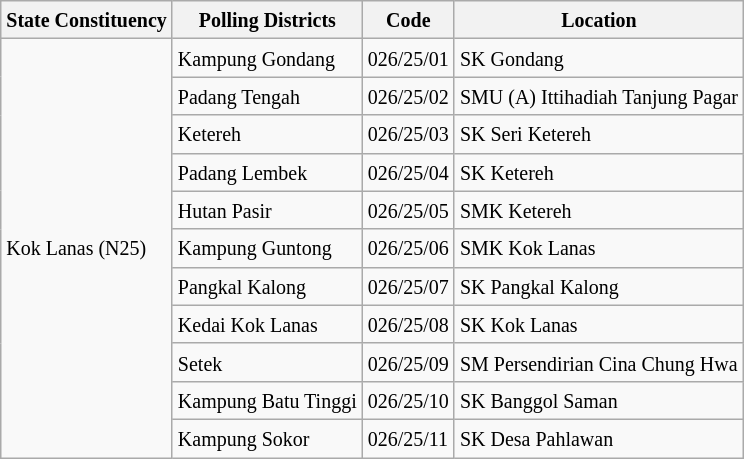<table class="wikitable sortable mw-collapsible">
<tr>
<th><small>State Constituency</small></th>
<th><small>Polling Districts</small></th>
<th><small>Code</small></th>
<th><small>Location</small></th>
</tr>
<tr>
<td rowspan="11"><small>Kok Lanas (N25)</small></td>
<td><small>Kampung Gondang</small></td>
<td><small>026/25/01</small></td>
<td><small>SK Gondang</small></td>
</tr>
<tr>
<td><small>Padang Tengah</small></td>
<td><small>026/25/02</small></td>
<td><small>SMU (A) Ittihadiah Tanjung Pagar</small></td>
</tr>
<tr>
<td><small>Ketereh</small></td>
<td><small>026/25/03</small></td>
<td><small>SK Seri Ketereh</small></td>
</tr>
<tr>
<td><small>Padang Lembek</small></td>
<td><small>026/25/04</small></td>
<td><small>SK Ketereh</small></td>
</tr>
<tr>
<td><small>Hutan Pasir</small></td>
<td><small>026/25/05</small></td>
<td><small>SMK Ketereh</small></td>
</tr>
<tr>
<td><small>Kampung Guntong</small></td>
<td><small>026/25/06</small></td>
<td><small>SMK Kok Lanas</small></td>
</tr>
<tr>
<td><small>Pangkal Kalong</small></td>
<td><small>026/25/07</small></td>
<td><small>SK Pangkal Kalong</small></td>
</tr>
<tr>
<td><small>Kedai Kok Lanas</small></td>
<td><small>026/25/08</small></td>
<td><small>SK Kok Lanas</small></td>
</tr>
<tr>
<td><small>Setek</small></td>
<td><small>026/25/09</small></td>
<td><small>SM Persendirian Cina Chung Hwa</small></td>
</tr>
<tr>
<td><small>Kampung Batu Tinggi</small></td>
<td><small>026/25/10</small></td>
<td><small>SK Banggol Saman</small></td>
</tr>
<tr>
<td><small>Kampung Sokor</small></td>
<td><small>026/25/11</small></td>
<td><small>SK Desa Pahlawan</small></td>
</tr>
</table>
